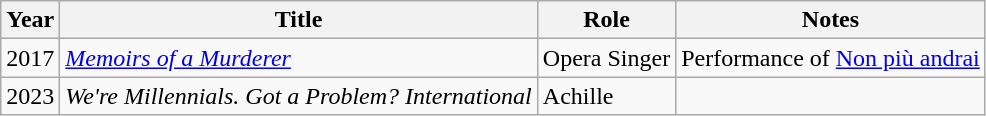<table class="wikitable sortable">
<tr>
<th>Year</th>
<th>Title</th>
<th>Role</th>
<th class="unsortable">Notes</th>
</tr>
<tr>
<td>2017</td>
<td><em><a href='#'>Memoirs of a Murderer</a></em></td>
<td>Opera Singer</td>
<td>Performance of <a href='#'>Non più andrai</a></td>
</tr>
<tr>
<td>2023</td>
<td><em>We're Millennials. Got a Problem? International</em></td>
<td>Achille</td>
<td></td>
</tr>
</table>
